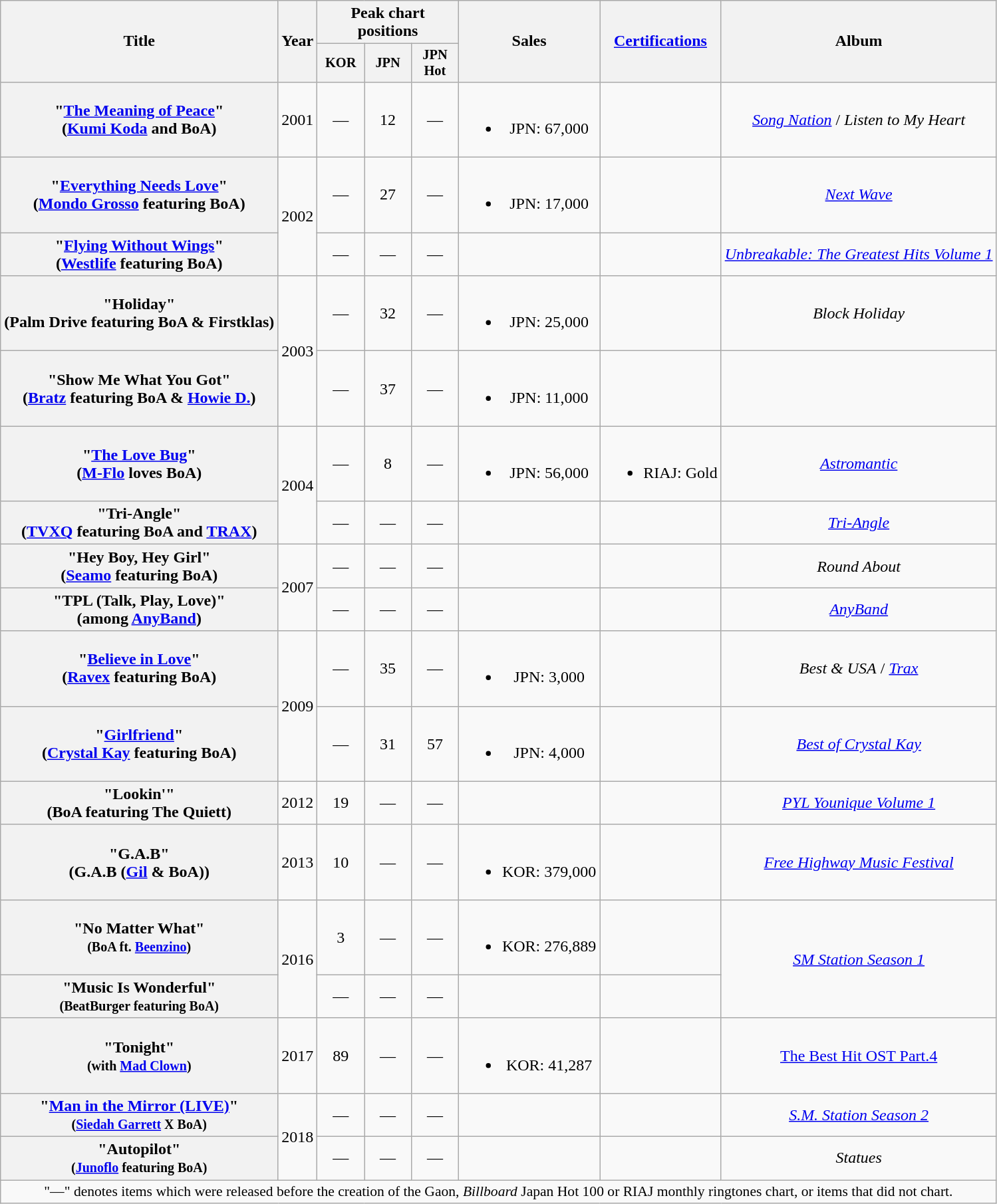<table class="wikitable plainrowheaders" style="text-align:center;">
<tr>
<th scope="col" rowspan="2">Title</th>
<th scope="col" rowspan="2">Year</th>
<th colspan="3" scope="col">Peak chart positions</th>
<th scope="col" rowspan="2">Sales</th>
<th scope="col" rowspan="2"><a href='#'>Certifications</a></th>
<th scope="col" rowspan="2">Album</th>
</tr>
<tr>
<th style="width:3em;font-size:85%">KOR<br></th>
<th style="width:3em;font-size:85%">JPN<br></th>
<th style="width:3em;font-size:85%">JPN Hot<br></th>
</tr>
<tr>
<th scope="row">"<a href='#'>The Meaning of Peace</a>"<br><span>(<a href='#'>Kumi Koda</a> and BoA)</span></th>
<td>2001</td>
<td>—</td>
<td>12</td>
<td>—</td>
<td><br><ul><li>JPN: 67,000</li></ul></td>
<td></td>
<td><em><a href='#'>Song Nation</a></em> / <em>Listen to My Heart</em></td>
</tr>
<tr>
<th scope="row">"<a href='#'>Everything Needs Love</a>"<br><span>(<a href='#'>Mondo Grosso</a> featuring BoA)</span></th>
<td rowspan=2>2002</td>
<td>—</td>
<td>27</td>
<td>—</td>
<td><br><ul><li>JPN: 17,000</li></ul></td>
<td></td>
<td><em><a href='#'>Next Wave</a></em></td>
</tr>
<tr>
<th scope="row">"<a href='#'>Flying Without Wings</a>"<br><span>(<a href='#'>Westlife</a> featuring BoA)</span></th>
<td>—</td>
<td>—</td>
<td>—</td>
<td></td>
<td></td>
<td><em><a href='#'>Unbreakable: The Greatest Hits Volume 1</a></em></td>
</tr>
<tr>
<th scope="row">"Holiday"<br><span>(Palm Drive featuring BoA & Firstklas)</span></th>
<td rowspan=2>2003</td>
<td>—</td>
<td>32</td>
<td>—</td>
<td><br><ul><li>JPN: 25,000</li></ul></td>
<td></td>
<td><em>Block Holiday</em></td>
</tr>
<tr>
<th scope="row">"Show Me What You Got"<br><span>(<a href='#'>Bratz</a> featuring BoA & <a href='#'>Howie D.</a>)</span></th>
<td>—</td>
<td>37</td>
<td>—</td>
<td><br><ul><li>JPN: 11,000</li></ul></td>
<td></td>
<td></td>
</tr>
<tr>
<th scope="row">"<a href='#'>The Love Bug</a>"<br><span>(<a href='#'>M-Flo</a> loves BoA)</span></th>
<td rowspan=2>2004</td>
<td>—</td>
<td>8</td>
<td>—</td>
<td><br><ul><li>JPN: 56,000</li></ul></td>
<td><br><ul><li>RIAJ: Gold </li></ul></td>
<td><em><a href='#'>Astromantic</a></em></td>
</tr>
<tr>
<th scope="row">"Tri-Angle"<br><span>(<a href='#'>TVXQ</a> featuring BoA and <a href='#'>TRAX</a>)</span></th>
<td>—</td>
<td>—</td>
<td>—</td>
<td></td>
<td></td>
<td><em><a href='#'>Tri-Angle</a></em></td>
</tr>
<tr>
<th scope="row">"Hey Boy, Hey Girl"<br><span>(<a href='#'>Seamo</a> featuring BoA)</span></th>
<td rowspan=2>2007</td>
<td>—</td>
<td>—</td>
<td>—</td>
<td></td>
<td></td>
<td><em>Round About</em></td>
</tr>
<tr>
<th scope="row">"TPL (Talk, Play, Love)"<br><span>(among <a href='#'>AnyBand</a>)</span></th>
<td>—</td>
<td>—</td>
<td>—</td>
<td></td>
<td></td>
<td><em><a href='#'>AnyBand</a></em></td>
</tr>
<tr>
<th scope="row">"<a href='#'>Believe in Love</a>"<br><span>(<a href='#'>Ravex</a> featuring BoA)</span></th>
<td rowspan=2>2009</td>
<td>—</td>
<td>35</td>
<td>—</td>
<td><br><ul><li>JPN: 3,000</li></ul></td>
<td></td>
<td><em>Best & USA</em> / <em><a href='#'>Trax</a></em></td>
</tr>
<tr>
<th scope="row">"<a href='#'>Girlfriend</a>"<br><span>(<a href='#'>Crystal Kay</a> featuring BoA)</span></th>
<td>—</td>
<td>31</td>
<td>57</td>
<td><br><ul><li>JPN: 4,000</li></ul></td>
<td></td>
<td><em><a href='#'>Best of Crystal Kay</a></em></td>
</tr>
<tr>
<th scope="row">"Lookin'"<br><span>(BoA featuring The Quiett)</span></th>
<td>2012</td>
<td>19</td>
<td>—</td>
<td>—</td>
<td></td>
<td></td>
<td><em><a href='#'>PYL Younique Volume 1</a></em></td>
</tr>
<tr>
<th scope="row">"G.A.B"<br><span>(G.A.B (<a href='#'>Gil</a> & BoA))</span></th>
<td>2013</td>
<td>10</td>
<td>—</td>
<td>—</td>
<td><br><ul><li>KOR: 379,000</li></ul></td>
<td></td>
<td><em><a href='#'>Free Highway Music Festival</a></em></td>
</tr>
<tr>
<th scope="row">"No Matter What"<br><small>(BoA ft. <a href='#'>Beenzino</a>)</small></th>
<td rowspan="2">2016</td>
<td>3</td>
<td>—</td>
<td>—</td>
<td><br><ul><li>KOR: 276,889</li></ul></td>
<td></td>
<td rowspan="2"><em><a href='#'>SM Station Season 1</a></em></td>
</tr>
<tr>
<th scope="row">"Music Is Wonderful"<br><small>(BeatBurger featuring BoA)</small></th>
<td>—</td>
<td>—</td>
<td>—</td>
<td></td>
<td></td>
</tr>
<tr>
<th scope="row">"Tonight"<br><small>(with <a href='#'>Mad Clown</a>)</small></th>
<td>2017</td>
<td>89</td>
<td>—</td>
<td>—</td>
<td><br><ul><li>KOR: 41,287</li></ul></td>
<td></td>
<td><a href='#'>The Best Hit OST Part.4</a></td>
</tr>
<tr>
<th scope="row">"<a href='#'>Man in the Mirror (LIVE)</a>"<br><small>(<a href='#'>Siedah Garrett</a> X BoA)</small></th>
<td rowspan="2">2018</td>
<td>—</td>
<td>—</td>
<td>—</td>
<td></td>
<td></td>
<td><a href='#'><em>S.M. Station Season 2</em></a></td>
</tr>
<tr>
<th scope="row">"Autopilot"<br><small>(<a href='#'>Junoflo</a> featuring BoA)</small></th>
<td>—</td>
<td>—</td>
<td>—</td>
<td></td>
<td></td>
<td><em>Statues</em></td>
</tr>
<tr>
<td colspan="13" style="font-size:90%;">"—" denotes items which were released before the creation of the Gaon, <em>Billboard</em> Japan Hot 100 or RIAJ monthly ringtones chart, or items that did not chart.</td>
</tr>
</table>
